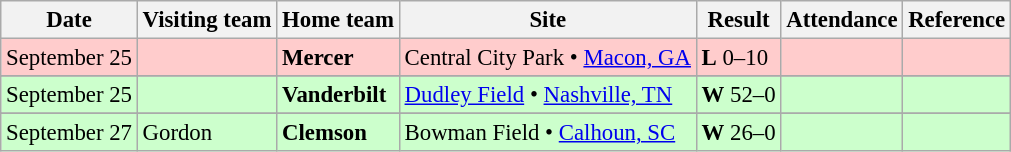<table class="wikitable" style="font-size:95%;">
<tr>
<th>Date</th>
<th>Visiting team</th>
<th>Home team</th>
<th>Site</th>
<th>Result</th>
<th>Attendance</th>
<th class="unsortable">Reference</th>
</tr>
<tr bgcolor=ffcccc>
<td>September 25</td>
<td></td>
<td><strong>Mercer</strong></td>
<td>Central City Park • <a href='#'>Macon, GA</a></td>
<td><strong>L</strong> 0–10</td>
<td></td>
<td></td>
</tr>
<tr>
</tr>
<tr bgcolor=ccffcc>
<td>September 25</td>
<td></td>
<td><strong>Vanderbilt</strong></td>
<td><a href='#'>Dudley Field</a> • <a href='#'>Nashville, TN</a></td>
<td><strong>W</strong> 52–0</td>
<td></td>
<td></td>
</tr>
<tr>
</tr>
<tr bgcolor=ccffcc>
<td>September 27</td>
<td>Gordon</td>
<td><strong>Clemson</strong></td>
<td>Bowman Field • <a href='#'>Calhoun, SC</a></td>
<td><strong>W</strong> 26–0</td>
<td></td>
<td></td>
</tr>
</table>
